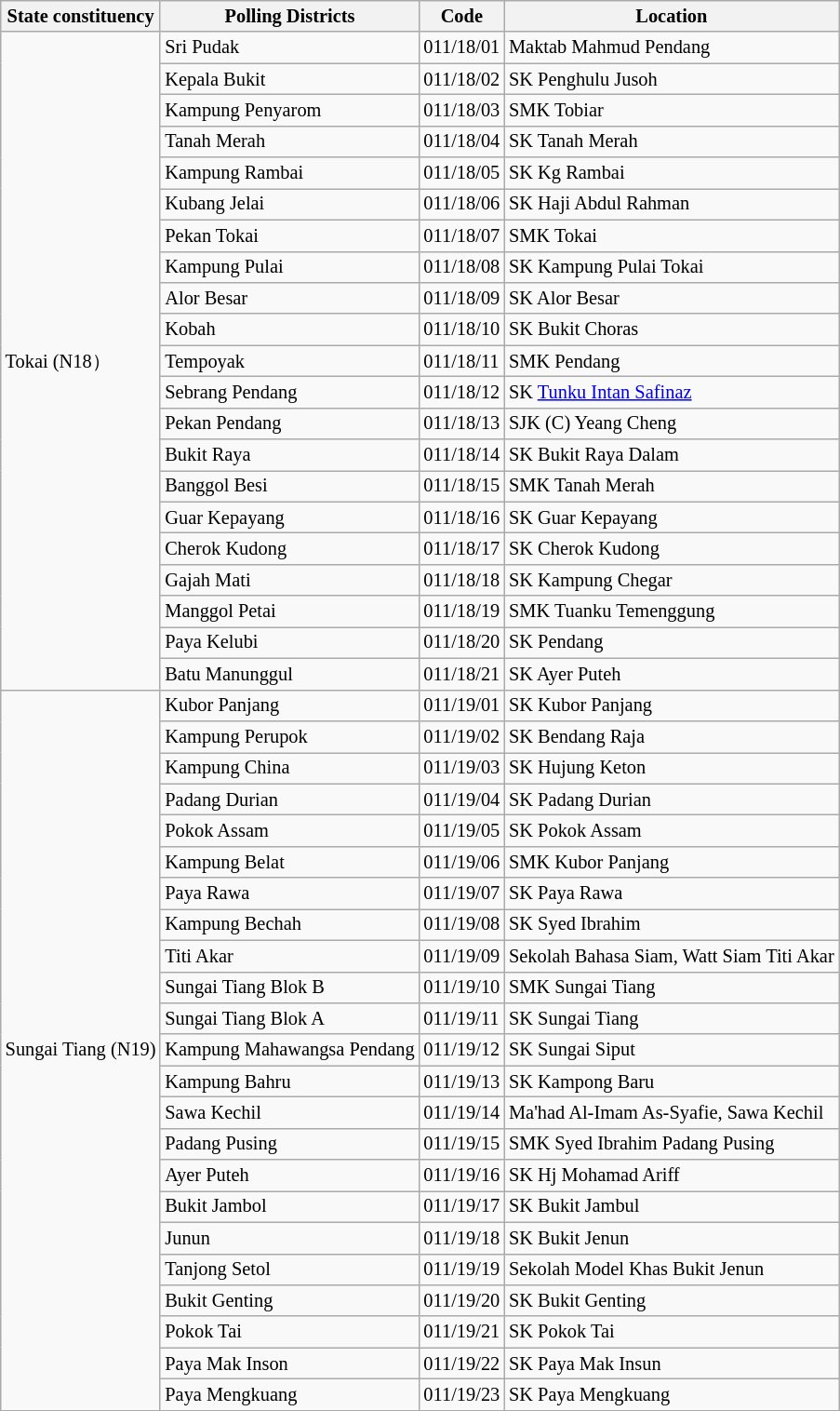<table class="wikitable sortable mw-collapsible" style="white-space:nowrap;font-size:85%">
<tr>
<th>State constituency</th>
<th>Polling Districts</th>
<th>Code</th>
<th>Location</th>
</tr>
<tr>
<td rowspan="21">Tokai (N18）</td>
<td>Sri Pudak</td>
<td>011/18/01</td>
<td>Maktab Mahmud Pendang</td>
</tr>
<tr>
<td>Kepala Bukit</td>
<td>011/18/02</td>
<td>SK Penghulu Jusoh</td>
</tr>
<tr>
<td>Kampung Penyarom</td>
<td>011/18/03</td>
<td>SMK Tobiar</td>
</tr>
<tr>
<td>Tanah Merah</td>
<td>011/18/04</td>
<td>SK Tanah Merah</td>
</tr>
<tr>
<td>Kampung Rambai</td>
<td>011/18/05</td>
<td>SK Kg Rambai</td>
</tr>
<tr>
<td>Kubang Jelai</td>
<td>011/18/06</td>
<td>SK Haji Abdul Rahman</td>
</tr>
<tr>
<td>Pekan Tokai</td>
<td>011/18/07</td>
<td>SMK Tokai</td>
</tr>
<tr>
<td>Kampung Pulai</td>
<td>011/18/08</td>
<td>SK Kampung Pulai Tokai</td>
</tr>
<tr>
<td>Alor Besar</td>
<td>011/18/09</td>
<td>SK Alor Besar</td>
</tr>
<tr>
<td>Kobah</td>
<td>011/18/10</td>
<td>SK Bukit Choras</td>
</tr>
<tr>
<td>Tempoyak</td>
<td>011/18/11</td>
<td>SMK Pendang</td>
</tr>
<tr>
<td>Sebrang Pendang</td>
<td>011/18/12</td>
<td>SK <a href='#'>Tunku Intan Safinaz</a></td>
</tr>
<tr>
<td>Pekan Pendang</td>
<td>011/18/13</td>
<td>SJK (C) Yeang Cheng</td>
</tr>
<tr>
<td>Bukit Raya</td>
<td>011/18/14</td>
<td>SK Bukit Raya Dalam</td>
</tr>
<tr>
<td>Banggol Besi</td>
<td>011/18/15</td>
<td>SMK Tanah Merah</td>
</tr>
<tr>
<td>Guar Kepayang</td>
<td>011/18/16</td>
<td>SK Guar Kepayang</td>
</tr>
<tr>
<td>Cherok Kudong</td>
<td>011/18/17</td>
<td>SK Cherok Kudong</td>
</tr>
<tr>
<td>Gajah Mati</td>
<td>011/18/18</td>
<td>SK Kampung Chegar</td>
</tr>
<tr>
<td>Manggol Petai</td>
<td>011/18/19</td>
<td>SMK Tuanku Temenggung</td>
</tr>
<tr>
<td>Paya Kelubi</td>
<td>011/18/20</td>
<td>SK Pendang</td>
</tr>
<tr>
<td>Batu Manunggul</td>
<td>011/18/21</td>
<td>SK Ayer Puteh</td>
</tr>
<tr>
<td rowspan="23">Sungai Tiang (N19)</td>
<td>Kubor Panjang</td>
<td>011/19/01</td>
<td>SK Kubor Panjang</td>
</tr>
<tr>
<td>Kampung Perupok</td>
<td>011/19/02</td>
<td>SK Bendang Raja</td>
</tr>
<tr>
<td>Kampung China</td>
<td>011/19/03</td>
<td>SK Hujung Keton</td>
</tr>
<tr>
<td>Padang Durian</td>
<td>011/19/04</td>
<td>SK Padang Durian</td>
</tr>
<tr>
<td>Pokok Assam</td>
<td>011/19/05</td>
<td>SK Pokok Assam</td>
</tr>
<tr>
<td>Kampung Belat</td>
<td>011/19/06</td>
<td>SMK Kubor Panjang</td>
</tr>
<tr>
<td>Paya Rawa</td>
<td>011/19/07</td>
<td>SK Paya Rawa</td>
</tr>
<tr>
<td>Kampung Bechah</td>
<td>011/19/08</td>
<td>SK Syed Ibrahim</td>
</tr>
<tr>
<td>Titi Akar</td>
<td>011/19/09</td>
<td>Sekolah Bahasa Siam, Watt Siam Titi Akar</td>
</tr>
<tr>
<td>Sungai Tiang Blok B</td>
<td>011/19/10</td>
<td>SMK Sungai Tiang</td>
</tr>
<tr>
<td>Sungai Tiang Blok A</td>
<td>011/19/11</td>
<td>SK Sungai Tiang</td>
</tr>
<tr>
<td>Kampung Mahawangsa Pendang</td>
<td>011/19/12</td>
<td>SK Sungai Siput</td>
</tr>
<tr>
<td>Kampung Bahru</td>
<td>011/19/13</td>
<td>SK Kampong Baru</td>
</tr>
<tr>
<td>Sawa Kechil</td>
<td>011/19/14</td>
<td>Ma'had Al-Imam As-Syafie, Sawa Kechil</td>
</tr>
<tr>
<td>Padang Pusing</td>
<td>011/19/15</td>
<td>SMK Syed Ibrahim Padang Pusing</td>
</tr>
<tr>
<td>Ayer Puteh</td>
<td>011/19/16</td>
<td>SK Hj Mohamad Ariff</td>
</tr>
<tr>
<td>Bukit Jambol</td>
<td>011/19/17</td>
<td>SK Bukit Jambul</td>
</tr>
<tr>
<td>Junun</td>
<td>011/19/18</td>
<td>SK Bukit Jenun</td>
</tr>
<tr>
<td>Tanjong Setol</td>
<td>011/19/19</td>
<td>Sekolah Model Khas Bukit Jenun</td>
</tr>
<tr>
<td>Bukit Genting</td>
<td>011/19/20</td>
<td>SK Bukit Genting</td>
</tr>
<tr>
<td>Pokok Tai</td>
<td>011/19/21</td>
<td>SK Pokok Tai</td>
</tr>
<tr>
<td>Paya Mak Inson</td>
<td>011/19/22</td>
<td>SK Paya Mak Insun</td>
</tr>
<tr>
<td>Paya Mengkuang</td>
<td>011/19/23</td>
<td>SK Paya Mengkuang</td>
</tr>
</table>
